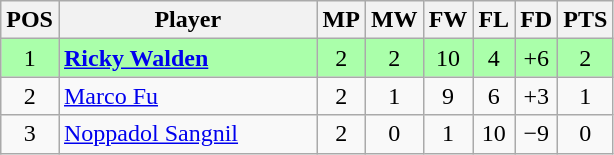<table class="wikitable" style="text-align: center;">
<tr>
<th width=20>POS</th>
<th width=165>Player</th>
<th width=20>MP</th>
<th width=20>MW</th>
<th width=20>FW</th>
<th width=20>FL</th>
<th width=20>FD</th>
<th width=20>PTS</th>
</tr>
<tr style="background:#aaffaa;">
<td>1</td>
<td style="text-align:left;"> <strong><a href='#'>Ricky Walden</a></strong></td>
<td>2</td>
<td>2</td>
<td>10</td>
<td>4</td>
<td>+6</td>
<td>2</td>
</tr>
<tr>
<td>2</td>
<td style="text-align:left;"> <a href='#'>Marco Fu</a></td>
<td>2</td>
<td>1</td>
<td>9</td>
<td>6</td>
<td>+3</td>
<td>1</td>
</tr>
<tr>
<td>3</td>
<td style="text-align:left;"> <a href='#'>Noppadol Sangnil</a></td>
<td>2</td>
<td>0</td>
<td>1</td>
<td>10</td>
<td>−9</td>
<td>0</td>
</tr>
</table>
